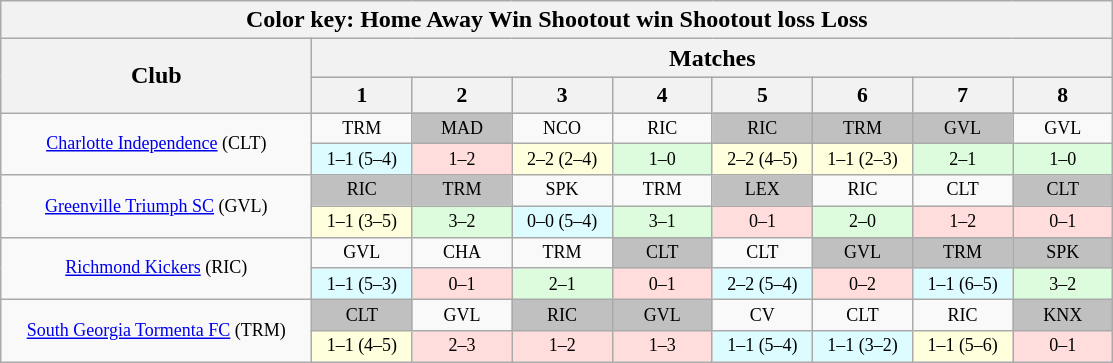<table class="wikitable" style="text-align:center; width=680px;">
<tr>
<th colspan="9">Color key: <span>Home</span>  <span>Away</span>  <span>Win</span>  <span>Shootout win</span>  <span>Shootout loss</span>  <span>Loss</span></th>
</tr>
<tr>
<th width="200px" rowspan="2">Club</th>
<th width="480px" colspan="8">Matches</th>
</tr>
<tr style="background-color:#CCCCCC; font-size: 90%">
<th width="60px">1</th>
<th width="60px">2</th>
<th width="60px">3</th>
<th width="60px">4</th>
<th width="60px">5</th>
<th width="60px">6</th>
<th width="60px">7</th>
<th width="60px">8<br></th>
</tr>
<tr style="font-size: 75%">
<td rowspan="2"><a href='#'>Charlotte Independence</a> (CLT)</td>
<td>TRM</td>
<td bgcolor=#C0C0C0>MAD</td>
<td>NCO</td>
<td>RIC</td>
<td bgcolor=#C0C0C0>RIC</td>
<td bgcolor=#C0C0C0>TRM</td>
<td bgcolor=#C0C0C0>GVL</td>
<td>GVL</td>
</tr>
<tr style="font-size: 75%">
<td bgcolor=#DDFCFF>1–1 (5–4)</td>
<td bgcolor=#FFDDDD>1–2</td>
<td bgcolor=#FFFFDD>2–2 (2–4)</td>
<td bgcolor=#DDFCDD>1–0</td>
<td bgcolor=#FFFFDD>2–2 (4–5)</td>
<td bgcolor=#FFFFDD>1–1 (2–3)</td>
<td bgcolor=#DDFCDD>2–1</td>
<td bgcolor=#DDFCDD>1–0</td>
</tr>
<tr style="font-size: 75%">
<td rowspan="2"><a href='#'>Greenville Triumph SC</a> (GVL)</td>
<td bgcolor=#C0C0C0>RIC</td>
<td bgcolor=#C0C0C0>TRM</td>
<td>SPK</td>
<td>TRM</td>
<td bgcolor=#C0C0C0>LEX</td>
<td>RIC</td>
<td>CLT</td>
<td bgcolor=#C0C0C0>CLT</td>
</tr>
<tr style="font-size: 75%">
<td bgcolor=#FFFFDD>1–1 (3–5)</td>
<td bgcolor=#DDFCDD>3–2</td>
<td bgcolor=#DDFCFF>0–0 (5–4)</td>
<td bgcolor=#DDFCDD>3–1</td>
<td bgcolor=#FFDDDD>0–1</td>
<td bgcolor=#DDFCDD>2–0</td>
<td bgcolor=#FFDDDD>1–2</td>
<td bgcolor=#FFDDDD>0–1</td>
</tr>
<tr style="font-size: 75%">
<td rowspan="2"><a href='#'>Richmond Kickers</a> (RIC)</td>
<td>GVL</td>
<td>CHA</td>
<td>TRM</td>
<td bgcolor=#C0C0C0>CLT</td>
<td>CLT</td>
<td bgcolor=#C0C0C0>GVL</td>
<td bgcolor=#C0C0C0>TRM</td>
<td bgcolor=#C0C0C0>SPK</td>
</tr>
<tr style="font-size: 75%">
<td bgcolor=#DDFCFF>1–1 (5–3)</td>
<td bgcolor=#FFDDDD>0–1</td>
<td bgcolor=#DDFCDD>2–1</td>
<td bgcolor=#FFDDDD>0–1</td>
<td bgcolor=#DDFCFF>2–2 (5–4)</td>
<td bgcolor=#FFDDDD>0–2</td>
<td bgcolor=#DDFCFF>1–1 (6–5)</td>
<td bgcolor=#DDFCDD>3–2</td>
</tr>
<tr style="font-size: 75%">
<td rowspan="2"><a href='#'>South Georgia Tormenta FC</a> (TRM)</td>
<td bgcolor=#C0C0C0>CLT</td>
<td>GVL</td>
<td bgcolor=#C0C0C0>RIC</td>
<td bgcolor=#C0C0C0>GVL</td>
<td>CV</td>
<td>CLT</td>
<td>RIC</td>
<td bgcolor=#C0C0C0>KNX</td>
</tr>
<tr style="font-size: 75%">
<td bgcolor=#FFFFDD>1–1 (4–5)</td>
<td bgcolor=#FFDDDD>2–3</td>
<td bgcolor=#FFDDDD>1–2</td>
<td bgcolor=#FFDDDD>1–3</td>
<td bgcolor=#DDFCFF>1–1 (5–4)</td>
<td bgcolor=#DDFCFF>1–1 (3–2)</td>
<td bgcolor=#FFFFDD>1–1 (5–6)</td>
<td bgcolor=#FFDDDD>0–1</td>
</tr>
</table>
